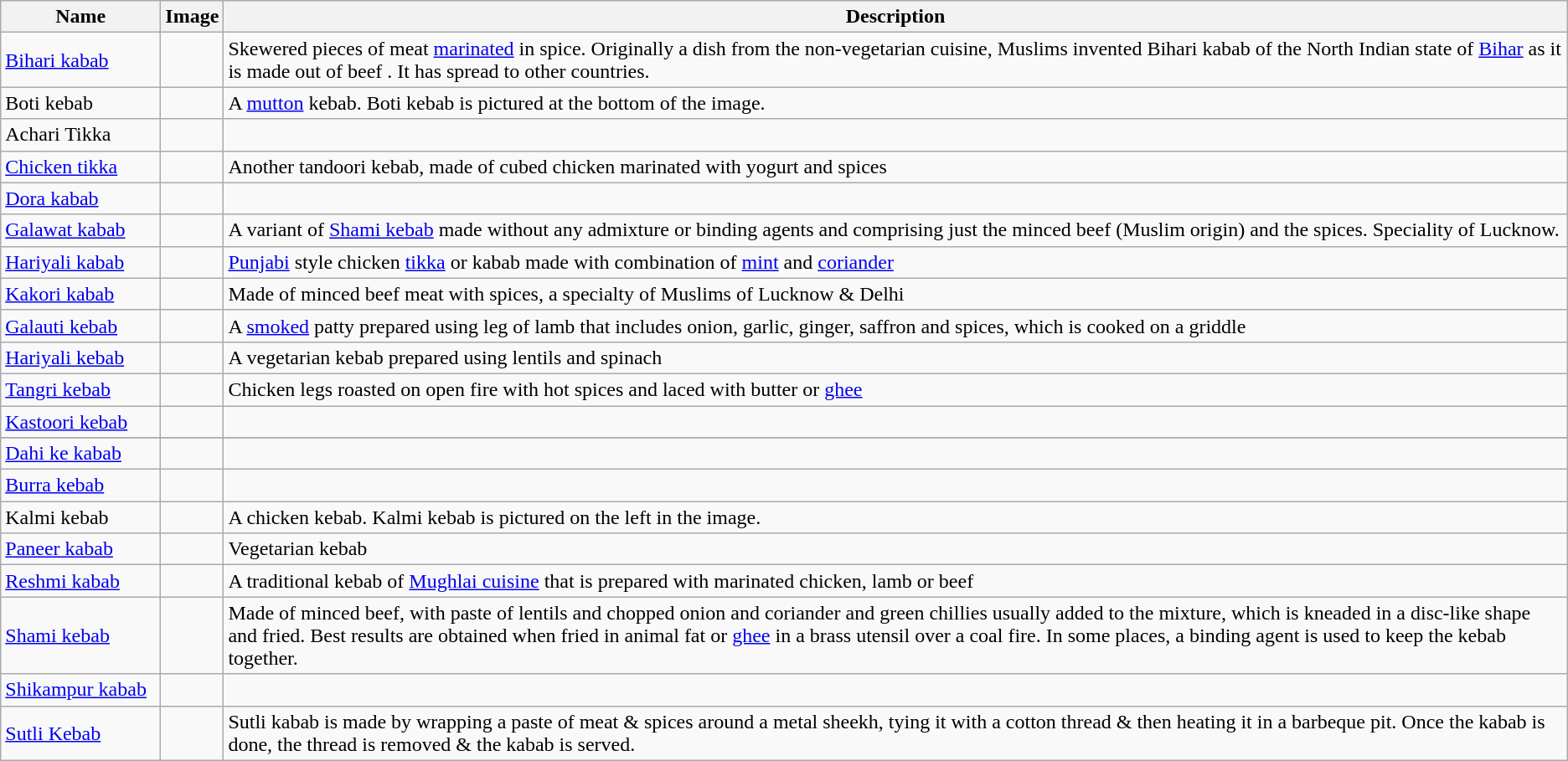<table class="wikitable sortable">
<tr>
<th width=120>Name</th>
<th class="unsortable">Image</th>
<th>Description</th>
</tr>
<tr>
<td><a href='#'>Bihari kabab</a></td>
<td></td>
<td>Skewered pieces of meat <a href='#'>marinated</a> in spice. Originally a dish from the non-vegetarian cuisine, Muslims invented Bihari kabab of the North Indian state of <a href='#'>Bihar</a> as it is made out of beef . It has spread to other countries.</td>
</tr>
<tr>
<td>Boti kebab</td>
<td></td>
<td>A <a href='#'>mutton</a> kebab. Boti kebab is pictured at the bottom of the image.</td>
</tr>
<tr>
<td>Achari Tikka</td>
<td></td>
<td></td>
</tr>
<tr>
<td><a href='#'>Chicken tikka</a></td>
<td></td>
<td>Another tandoori kebab, made of cubed chicken marinated with yogurt and spices</td>
</tr>
<tr>
<td><a href='#'>Dora kabab</a></td>
<td></td>
<td></td>
</tr>
<tr>
<td><a href='#'>Galawat kabab</a></td>
<td></td>
<td>A variant of <a href='#'>Shami kebab</a> made without any admixture or binding agents and comprising just the minced beef (Muslim origin) and the spices. Speciality of Lucknow.</td>
</tr>
<tr>
<td><a href='#'>Hariyali kabab</a></td>
<td></td>
<td><a href='#'>Punjabi</a> style chicken <a href='#'>tikka</a> or kabab made with combination of <a href='#'>mint</a> and <a href='#'>coriander</a></td>
</tr>
<tr>
<td><a href='#'>Kakori kabab</a></td>
<td></td>
<td>Made of minced beef meat with spices, a specialty of Muslims of Lucknow & Delhi</td>
</tr>
<tr>
<td><a href='#'>Galauti kebab</a></td>
<td></td>
<td>A <a href='#'>smoked</a> patty prepared using leg of lamb that includes onion, garlic, ginger, saffron and spices, which is cooked on a griddle</td>
</tr>
<tr>
<td><a href='#'>Hariyali kebab</a></td>
<td></td>
<td>A vegetarian kebab prepared using lentils and spinach</td>
</tr>
<tr>
<td><a href='#'>Tangri kebab</a></td>
<td></td>
<td>Chicken legs roasted on open fire with hot spices and laced with butter or <a href='#'>ghee</a></td>
</tr>
<tr>
<td><a href='#'>Kastoori kebab</a></td>
<td></td>
<td></td>
</tr>
<tr>
</tr>
<tr>
<td><a href='#'>Dahi ke kabab</a></td>
<td></td>
<td></td>
</tr>
<tr>
<td><a href='#'>Burra kebab</a></td>
<td></td>
<td></td>
</tr>
<tr>
<td>Kalmi kebab</td>
<td></td>
<td>A chicken kebab. Kalmi kebab is pictured on the left in the image.</td>
</tr>
<tr>
<td><a href='#'>Paneer kabab</a></td>
<td></td>
<td>Vegetarian kebab</td>
</tr>
<tr>
<td><a href='#'>Reshmi kabab</a></td>
<td></td>
<td>A traditional kebab of <a href='#'>Mughlai cuisine</a> that is prepared with marinated chicken, lamb or beef</td>
</tr>
<tr>
<td><a href='#'>Shami kebab</a></td>
<td></td>
<td>Made of minced beef, with paste of lentils and chopped onion and coriander and green chillies usually added to the mixture, which is kneaded in a disc-like shape and fried. Best results are obtained when fried in animal fat or <a href='#'>ghee</a> in a brass utensil over a coal fire. In some places, a binding agent is used to keep the kebab together.</td>
</tr>
<tr>
<td><a href='#'>Shikampur kabab</a></td>
<td></td>
<td></td>
</tr>
<tr>
<td><a href='#'>Sutli Kebab</a></td>
<td></td>
<td>Sutli kabab is made by wrapping a paste of meat & spices around a metal sheekh, tying it with a cotton thread & then heating it in a barbeque pit. Once the kabab is done, the thread is removed & the kabab is served.</td>
</tr>
</table>
